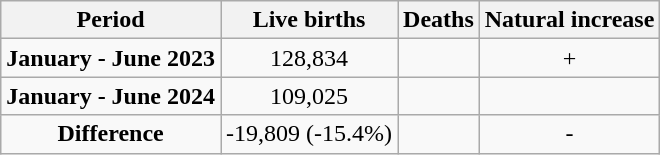<table class="wikitable"  style="text-align:center;">
<tr>
<th>Period</th>
<th>Live births</th>
<th>Deaths</th>
<th>Natural increase</th>
</tr>
<tr>
<td><strong>January - June 2023</strong></td>
<td>128,834</td>
<td></td>
<td>+</td>
</tr>
<tr>
<td><strong>January - June 2024</strong></td>
<td>109,025</td>
<td></td>
<td></td>
</tr>
<tr>
<td><strong>Difference</strong></td>
<td> -19,809 (-15.4%)</td>
<td></td>
<td> -</td>
</tr>
</table>
